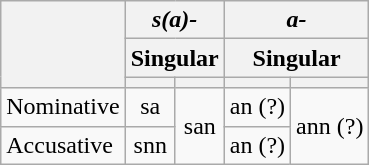<table class="wikitable">
<tr>
<th rowspan="3"></th>
<th colspan="2"><em>s(a)-</em></th>
<th colspan="2"><em>a-</em></th>
</tr>
<tr>
<th colspan="2">Singular</th>
<th colspan="2">Singular</th>
</tr>
<tr>
<th></th>
<th></th>
<th></th>
<th></th>
</tr>
<tr>
<td>Nominative</td>
<td align="center">sa</td>
<td rowspan="2" align="center">san</td>
<td align="center">an (?)</td>
<td rowspan="2" align="center">ann (?)</td>
</tr>
<tr>
<td>Accusative</td>
<td align="center">snn</td>
<td align="center">an (?)</td>
</tr>
</table>
